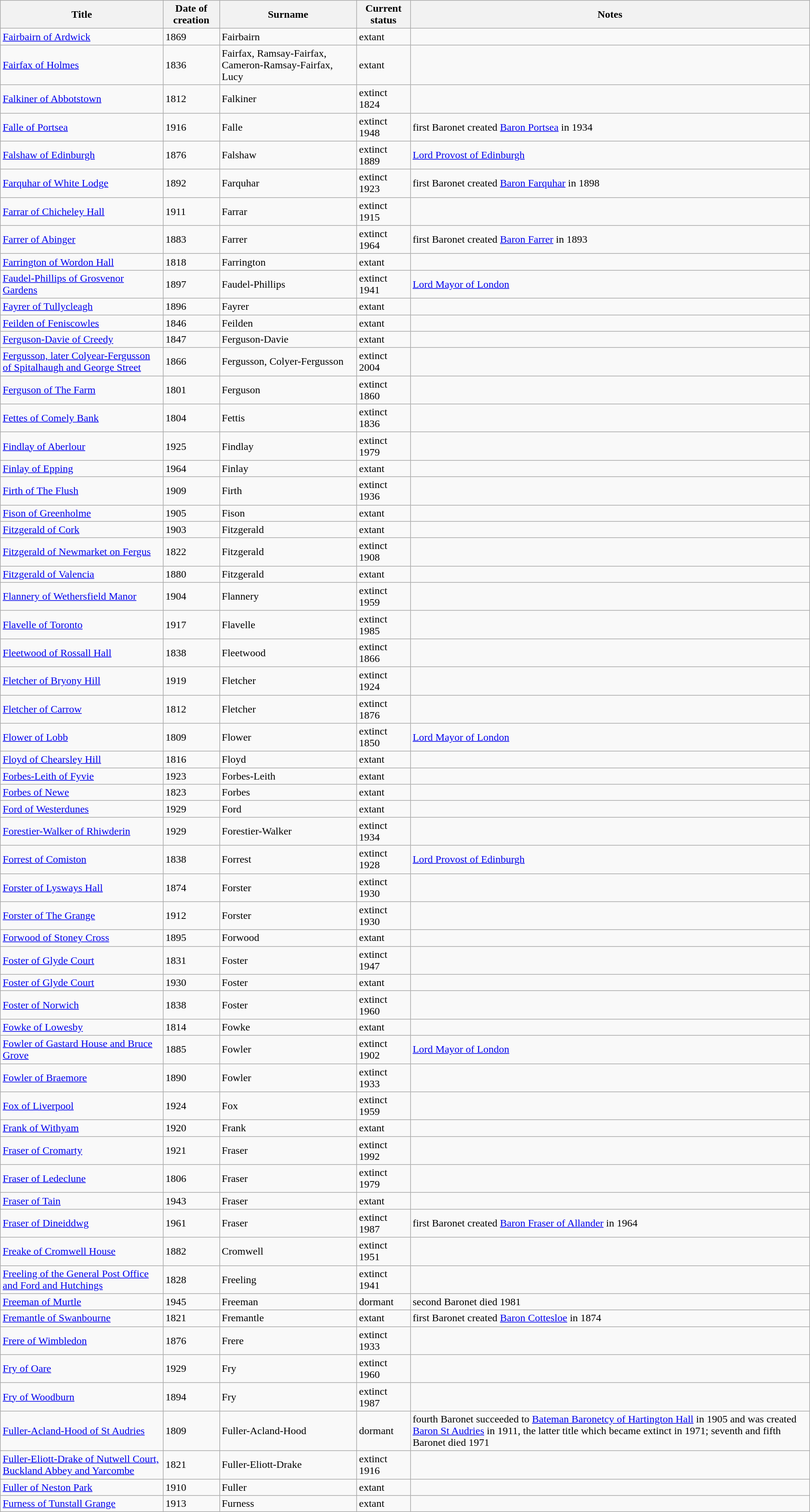<table class="wikitable">
<tr>
<th>Title</th>
<th>Date of creation</th>
<th>Surname</th>
<th>Current status</th>
<th>Notes</th>
</tr>
<tr>
<td><a href='#'>Fairbairn of Ardwick</a></td>
<td>1869</td>
<td>Fairbairn</td>
<td>extant</td>
<td></td>
</tr>
<tr>
<td><a href='#'>Fairfax of Holmes</a></td>
<td>1836</td>
<td>Fairfax, Ramsay-Fairfax, Cameron-Ramsay-Fairfax, Lucy</td>
<td>extant</td>
<td></td>
</tr>
<tr>
<td><a href='#'>Falkiner of Abbotstown</a></td>
<td>1812</td>
<td>Falkiner</td>
<td>extinct 1824</td>
<td></td>
</tr>
<tr>
<td><a href='#'>Falle of Portsea</a></td>
<td>1916</td>
<td>Falle</td>
<td>extinct 1948</td>
<td>first Baronet created <a href='#'>Baron Portsea</a> in 1934</td>
</tr>
<tr>
<td><a href='#'>Falshaw of Edinburgh</a></td>
<td>1876</td>
<td>Falshaw</td>
<td>extinct 1889</td>
<td><a href='#'>Lord Provost of Edinburgh</a></td>
</tr>
<tr>
<td><a href='#'>Farquhar of White Lodge</a></td>
<td>1892</td>
<td>Farquhar</td>
<td>extinct 1923</td>
<td>first Baronet created <a href='#'>Baron Farquhar</a> in 1898</td>
</tr>
<tr>
<td><a href='#'>Farrar of Chicheley Hall</a></td>
<td>1911</td>
<td>Farrar</td>
<td>extinct 1915</td>
<td></td>
</tr>
<tr>
<td><a href='#'>Farrer of Abinger</a></td>
<td>1883</td>
<td>Farrer</td>
<td>extinct 1964</td>
<td>first Baronet created <a href='#'>Baron Farrer</a> in 1893</td>
</tr>
<tr>
<td><a href='#'>Farrington of Wordon Hall</a></td>
<td>1818</td>
<td>Farrington</td>
<td>extant</td>
<td></td>
</tr>
<tr>
<td><a href='#'>Faudel-Phillips of Grosvenor Gardens</a></td>
<td>1897</td>
<td>Faudel-Phillips</td>
<td>extinct 1941</td>
<td><a href='#'>Lord Mayor of London</a></td>
</tr>
<tr>
<td><a href='#'>Fayrer of Tullycleagh</a></td>
<td>1896</td>
<td>Fayrer</td>
<td>extant</td>
<td></td>
</tr>
<tr>
<td><a href='#'>Feilden of Feniscowles</a></td>
<td>1846</td>
<td>Feilden</td>
<td>extant</td>
<td></td>
</tr>
<tr>
<td><a href='#'>Ferguson-Davie of Creedy</a></td>
<td>1847</td>
<td>Ferguson-Davie</td>
<td>extant</td>
<td></td>
</tr>
<tr>
<td><a href='#'>Fergusson, later Colyear-Fergusson of Spitalhaugh and George Street</a></td>
<td>1866</td>
<td>Fergusson, Colyer-Fergusson</td>
<td>extinct 2004</td>
<td> </td>
</tr>
<tr>
<td><a href='#'>Ferguson of The Farm</a></td>
<td>1801</td>
<td>Ferguson</td>
<td>extinct 1860</td>
<td></td>
</tr>
<tr>
<td><a href='#'>Fettes of Comely Bank</a></td>
<td>1804</td>
<td>Fettis</td>
<td>extinct 1836</td>
<td></td>
</tr>
<tr>
<td><a href='#'>Findlay of Aberlour</a></td>
<td>1925</td>
<td>Findlay</td>
<td>extinct 1979</td>
<td></td>
</tr>
<tr>
<td><a href='#'>Finlay of Epping</a></td>
<td>1964</td>
<td>Finlay</td>
<td>extant</td>
<td></td>
</tr>
<tr>
<td><a href='#'>Firth of The Flush</a></td>
<td>1909</td>
<td>Firth</td>
<td>extinct 1936</td>
<td></td>
</tr>
<tr>
<td><a href='#'>Fison of Greenholme</a></td>
<td>1905</td>
<td>Fison</td>
<td>extant</td>
<td></td>
</tr>
<tr>
<td><a href='#'>Fitzgerald of Cork</a></td>
<td>1903</td>
<td>Fitzgerald</td>
<td>extant</td>
<td></td>
</tr>
<tr>
<td><a href='#'>Fitzgerald of Newmarket on Fergus</a></td>
<td>1822</td>
<td>Fitzgerald</td>
<td>extinct 1908</td>
<td></td>
</tr>
<tr>
<td><a href='#'>Fitzgerald of Valencia</a></td>
<td>1880</td>
<td>Fitzgerald</td>
<td>extant</td>
<td></td>
</tr>
<tr>
<td><a href='#'>Flannery of Wethersfield Manor</a></td>
<td>1904</td>
<td>Flannery</td>
<td>extinct 1959</td>
<td></td>
</tr>
<tr>
<td><a href='#'>Flavelle of Toronto</a></td>
<td>1917</td>
<td>Flavelle</td>
<td>extinct 1985</td>
<td></td>
</tr>
<tr>
<td><a href='#'>Fleetwood of Rossall Hall</a></td>
<td>1838</td>
<td>Fleetwood</td>
<td>extinct 1866</td>
<td></td>
</tr>
<tr>
<td><a href='#'>Fletcher of Bryony Hill</a></td>
<td>1919</td>
<td>Fletcher</td>
<td>extinct 1924</td>
<td></td>
</tr>
<tr>
<td><a href='#'>Fletcher of Carrow</a></td>
<td>1812</td>
<td>Fletcher</td>
<td>extinct 1876</td>
<td></td>
</tr>
<tr>
<td><a href='#'>Flower of Lobb</a></td>
<td>1809</td>
<td>Flower</td>
<td>extinct 1850</td>
<td><a href='#'>Lord Mayor of London</a></td>
</tr>
<tr>
<td><a href='#'>Floyd of Chearsley Hill</a></td>
<td>1816</td>
<td>Floyd</td>
<td>extant</td>
<td></td>
</tr>
<tr>
<td><a href='#'>Forbes-Leith of Fyvie</a></td>
<td>1923</td>
<td>Forbes-Leith</td>
<td>extant</td>
<td></td>
</tr>
<tr>
<td><a href='#'>Forbes of Newe</a></td>
<td>1823</td>
<td>Forbes</td>
<td>extant</td>
<td></td>
</tr>
<tr>
<td><a href='#'>Ford of Westerdunes</a></td>
<td>1929</td>
<td>Ford</td>
<td>extant</td>
<td></td>
</tr>
<tr>
<td><a href='#'>Forestier-Walker of Rhiwderin</a></td>
<td>1929</td>
<td>Forestier-Walker</td>
<td>extinct 1934</td>
<td></td>
</tr>
<tr>
<td><a href='#'>Forrest of Comiston</a></td>
<td>1838</td>
<td>Forrest</td>
<td>extinct 1928</td>
<td><a href='#'>Lord Provost of Edinburgh</a></td>
</tr>
<tr>
<td><a href='#'>Forster of Lysways Hall</a></td>
<td>1874</td>
<td>Forster</td>
<td>extinct 1930</td>
<td></td>
</tr>
<tr>
<td><a href='#'>Forster of The Grange</a></td>
<td>1912</td>
<td>Forster</td>
<td>extinct 1930</td>
<td></td>
</tr>
<tr>
<td><a href='#'>Forwood of Stoney Cross</a></td>
<td>1895</td>
<td>Forwood</td>
<td>extant</td>
<td></td>
</tr>
<tr>
<td><a href='#'>Foster of Glyde Court</a></td>
<td>1831</td>
<td>Foster</td>
<td>extinct 1947</td>
<td></td>
</tr>
<tr>
<td><a href='#'>Foster of Glyde Court</a></td>
<td>1930</td>
<td>Foster</td>
<td>extant</td>
<td></td>
</tr>
<tr>
<td><a href='#'>Foster of Norwich</a></td>
<td>1838</td>
<td>Foster</td>
<td>extinct 1960</td>
<td></td>
</tr>
<tr>
<td><a href='#'>Fowke of Lowesby</a></td>
<td>1814</td>
<td>Fowke</td>
<td>extant</td>
<td></td>
</tr>
<tr>
<td><a href='#'>Fowler of Gastard House and Bruce Grove</a></td>
<td>1885</td>
<td>Fowler</td>
<td>extinct 1902</td>
<td><a href='#'>Lord Mayor of London</a></td>
</tr>
<tr>
<td><a href='#'>Fowler of Braemore</a></td>
<td>1890</td>
<td>Fowler</td>
<td>extinct 1933</td>
<td></td>
</tr>
<tr>
<td><a href='#'>Fox of Liverpool</a></td>
<td>1924</td>
<td>Fox</td>
<td>extinct 1959</td>
<td></td>
</tr>
<tr>
<td><a href='#'>Frank of Withyam</a></td>
<td>1920</td>
<td>Frank</td>
<td>extant</td>
<td></td>
</tr>
<tr>
<td><a href='#'>Fraser of Cromarty</a></td>
<td>1921</td>
<td>Fraser</td>
<td>extinct 1992</td>
<td></td>
</tr>
<tr>
<td><a href='#'>Fraser of Ledeclune</a></td>
<td>1806</td>
<td>Fraser</td>
<td>extinct 1979</td>
<td></td>
</tr>
<tr>
<td><a href='#'>Fraser of Tain</a></td>
<td>1943</td>
<td>Fraser</td>
<td>extant</td>
<td></td>
</tr>
<tr>
<td><a href='#'>Fraser of Dineiddwg</a></td>
<td>1961</td>
<td>Fraser</td>
<td>extinct 1987</td>
<td>first Baronet created <a href='#'>Baron Fraser of Allander</a> in 1964</td>
</tr>
<tr>
<td><a href='#'>Freake of Cromwell House</a></td>
<td>1882</td>
<td>Cromwell</td>
<td>extinct 1951</td>
<td></td>
</tr>
<tr>
<td><a href='#'>Freeling of the General Post Office and Ford and Hutchings</a></td>
<td>1828</td>
<td>Freeling</td>
<td>extinct 1941</td>
<td></td>
</tr>
<tr>
<td><a href='#'>Freeman of Murtle</a></td>
<td>1945</td>
<td>Freeman</td>
<td>dormant</td>
<td>second Baronet died 1981</td>
</tr>
<tr>
<td><a href='#'>Fremantle of Swanbourne</a></td>
<td>1821</td>
<td>Fremantle</td>
<td>extant</td>
<td>first Baronet created <a href='#'>Baron Cottesloe</a> in 1874</td>
</tr>
<tr>
<td><a href='#'>Frere of Wimbledon</a></td>
<td>1876</td>
<td>Frere</td>
<td>extinct 1933</td>
<td></td>
</tr>
<tr>
<td><a href='#'>Fry of Oare</a></td>
<td>1929</td>
<td>Fry</td>
<td>extinct 1960</td>
<td></td>
</tr>
<tr>
<td><a href='#'>Fry of Woodburn</a></td>
<td>1894</td>
<td>Fry</td>
<td>extinct 1987</td>
<td></td>
</tr>
<tr>
<td><a href='#'>Fuller-Acland-Hood of St Audries</a></td>
<td>1809</td>
<td>Fuller-Acland-Hood</td>
<td>dormant</td>
<td>fourth Baronet succeeded to <a href='#'>Bateman Baronetcy of Hartington Hall</a> in 1905 and was created <a href='#'>Baron St Audries</a> in 1911, the latter title which became extinct in 1971; seventh and fifth Baronet died 1971</td>
</tr>
<tr>
<td><a href='#'>Fuller-Eliott-Drake of Nutwell Court, Buckland Abbey and Yarcombe</a></td>
<td>1821</td>
<td>Fuller-Eliott-Drake</td>
<td>extinct 1916</td>
<td></td>
</tr>
<tr>
<td><a href='#'>Fuller of Neston Park</a></td>
<td>1910</td>
<td>Fuller</td>
<td>extant</td>
<td> </td>
</tr>
<tr>
<td><a href='#'>Furness of Tunstall Grange</a></td>
<td>1913</td>
<td>Furness</td>
<td>extant</td>
<td></td>
</tr>
</table>
